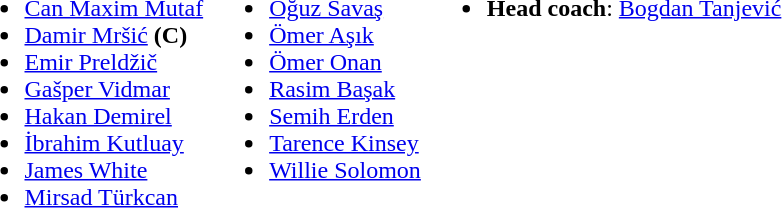<table>
<tr valign="top">
<td><br><ul><li>  <a href='#'>Can Maxim Mutaf</a></li><li>  <a href='#'>Damir Mršić</a> <strong>(C)</strong></li><li>   <a href='#'>Emir Preldžič</a></li><li> <a href='#'>Gašper Vidmar</a></li><li> <a href='#'>Hakan Demirel</a></li><li> <a href='#'>İbrahim Kutluay</a></li><li> <a href='#'>James White</a></li><li>   <a href='#'>Mirsad Türkcan</a></li></ul></td>
<td><br><ul><li> <a href='#'>Oğuz Savaş</a></li><li> <a href='#'>Ömer Aşık</a></li><li> <a href='#'>Ömer Onan</a></li><li>   <a href='#'>Rasim Başak</a></li><li>  <a href='#'>Semih Erden</a></li><li> <a href='#'>Tarence Kinsey</a></li><li> <a href='#'>Willie Solomon</a></li></ul></td>
<td><br><ul><li><strong>Head coach</strong>:   <a href='#'>Bogdan Tanjević</a></li></ul></td>
</tr>
</table>
